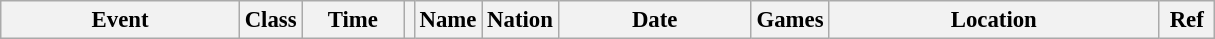<table class="wikitable" style="font-size: 95%;">
<tr>
<th style="width:10em">Event</th>
<th>Class</th>
<th style="width:4em">Time</th>
<th class="unsortable"></th>
<th>Name</th>
<th>Nation</th>
<th style="width:8em">Date</th>
<th>Games</th>
<th style="width:14em">Location</th>
<th style="width:2em">Ref<br>









</th>
</tr>
</table>
